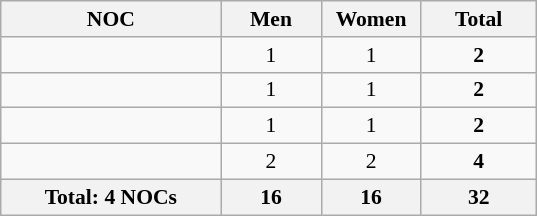<table class="wikitable" style="text-align:center; font-size:90%">
<tr>
<th width=140 align="left">NOC</th>
<th width=60>Men</th>
<th width=60>Women</th>
<th width=70>Total</th>
</tr>
<tr>
<td align=left></td>
<td>1</td>
<td>1</td>
<td><strong>2</strong></td>
</tr>
<tr>
<td align=left></td>
<td>1</td>
<td>1</td>
<td><strong>2</strong></td>
</tr>
<tr>
<td align=left></td>
<td>1</td>
<td>1</td>
<td><strong>2</strong></td>
</tr>
<tr>
<td align=left></td>
<td>2</td>
<td>2</td>
<td><strong>4</strong></td>
</tr>
<tr>
<th>Total: 4 NOCs</th>
<th>16</th>
<th>16</th>
<th>32</th>
</tr>
</table>
